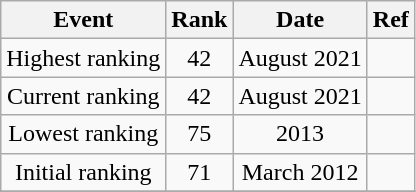<table class="wikitable sortable"  style="text-align: center;">
<tr>
<th>Event</th>
<th>Rank</th>
<th>Date</th>
<th>Ref</th>
</tr>
<tr>
<td>Highest ranking</td>
<td>42</td>
<td>August 2021</td>
<td></td>
</tr>
<tr>
<td>Current ranking</td>
<td>42</td>
<td>August 2021</td>
<td></td>
</tr>
<tr>
<td>Lowest ranking</td>
<td>75</td>
<td>2013</td>
<td></td>
</tr>
<tr>
<td>Initial ranking</td>
<td>71</td>
<td>March 2012</td>
<td></td>
</tr>
<tr>
</tr>
</table>
